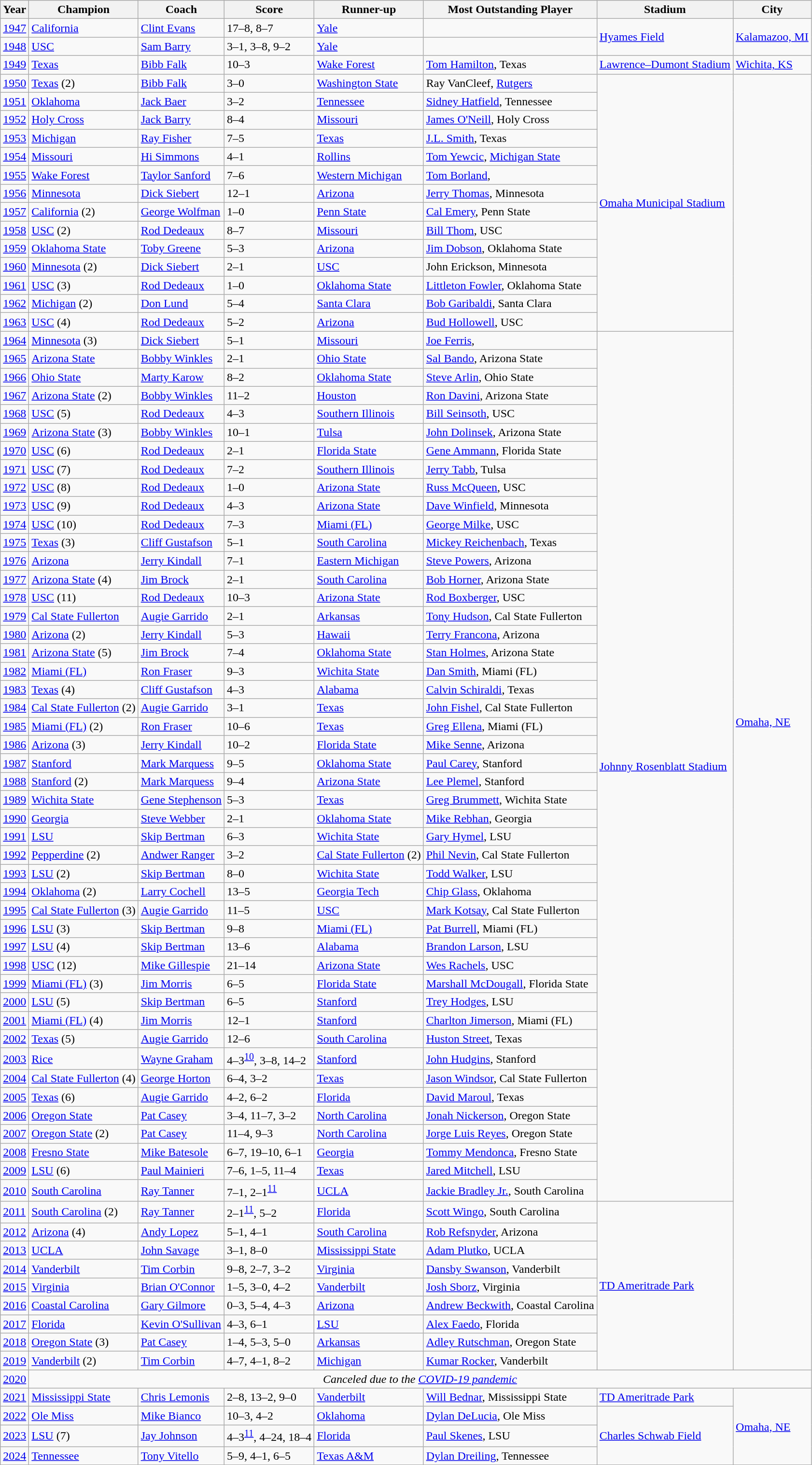<table class="wikitable sortable">
<tr>
<th>Year</th>
<th>Champion</th>
<th>Coach</th>
<th>Score</th>
<th>Runner-up</th>
<th>Most Outstanding Player</th>
<th>Stadium</th>
<th>City</th>
</tr>
<tr>
<td><a href='#'>1947</a></td>
<td><a href='#'>California</a></td>
<td><a href='#'>Clint Evans</a></td>
<td>17–8, 8–7</td>
<td><a href='#'>Yale</a></td>
<td></td>
<td rowspan="2"><a href='#'>Hyames Field</a></td>
<td rowspan="2"><a href='#'>Kalamazoo, MI</a></td>
</tr>
<tr>
<td><a href='#'>1948</a></td>
<td><a href='#'>USC</a></td>
<td><a href='#'>Sam Barry</a></td>
<td>3–1, 3–8, 9–2</td>
<td><a href='#'>Yale</a></td>
<td></td>
</tr>
<tr>
<td><a href='#'>1949</a></td>
<td><a href='#'>Texas</a></td>
<td><a href='#'>Bibb Falk</a></td>
<td>10–3</td>
<td><a href='#'>Wake Forest</a></td>
<td><a href='#'>Tom Hamilton</a>, Texas</td>
<td><a href='#'>Lawrence–Dumont Stadium</a></td>
<td><a href='#'>Wichita, KS</a></td>
</tr>
<tr>
<td><a href='#'>1950</a></td>
<td><a href='#'>Texas</a> (2)</td>
<td><a href='#'>Bibb Falk</a></td>
<td>3–0</td>
<td><a href='#'>Washington State</a></td>
<td>Ray VanCleef, <a href='#'>Rutgers</a></td>
<td rowspan="14"><a href='#'>Omaha Municipal Stadium</a></td>
<td rowspan="70"><a href='#'>Omaha, NE</a></td>
</tr>
<tr>
<td><a href='#'>1951</a></td>
<td><a href='#'>Oklahoma</a></td>
<td><a href='#'>Jack Baer</a></td>
<td>3–2</td>
<td><a href='#'>Tennessee</a></td>
<td><a href='#'>Sidney Hatfield</a>, Tennessee</td>
</tr>
<tr>
<td><a href='#'>1952</a></td>
<td><a href='#'>Holy Cross</a></td>
<td><a href='#'>Jack Barry</a></td>
<td>8–4</td>
<td><a href='#'>Missouri</a></td>
<td><a href='#'>James O'Neill</a>, Holy Cross</td>
</tr>
<tr>
<td><a href='#'>1953</a></td>
<td><a href='#'>Michigan</a></td>
<td><a href='#'>Ray Fisher</a></td>
<td>7–5</td>
<td><a href='#'>Texas</a></td>
<td><a href='#'>J.L. Smith</a>, Texas</td>
</tr>
<tr>
<td><a href='#'>1954</a></td>
<td><a href='#'>Missouri</a></td>
<td><a href='#'>Hi Simmons</a></td>
<td>4–1</td>
<td><a href='#'>Rollins</a></td>
<td><a href='#'>Tom Yewcic</a>, <a href='#'>Michigan State</a></td>
</tr>
<tr>
<td><a href='#'>1955</a></td>
<td><a href='#'>Wake Forest</a></td>
<td><a href='#'>Taylor Sanford</a></td>
<td>7–6</td>
<td><a href='#'>Western Michigan</a></td>
<td><a href='#'>Tom Borland</a>, </td>
</tr>
<tr>
<td><a href='#'>1956</a></td>
<td><a href='#'>Minnesota</a></td>
<td><a href='#'>Dick Siebert</a></td>
<td>12–1</td>
<td><a href='#'>Arizona</a></td>
<td><a href='#'>Jerry Thomas</a>, Minnesota</td>
</tr>
<tr>
<td><a href='#'>1957</a></td>
<td><a href='#'>California</a> (2)</td>
<td><a href='#'>George Wolfman</a></td>
<td>1–0</td>
<td><a href='#'>Penn State</a></td>
<td><a href='#'>Cal Emery</a>, Penn State</td>
</tr>
<tr>
<td><a href='#'>1958</a></td>
<td><a href='#'>USC</a> (2)</td>
<td><a href='#'>Rod Dedeaux</a></td>
<td>8–7</td>
<td><a href='#'>Missouri</a></td>
<td><a href='#'>Bill Thom</a>, USC</td>
</tr>
<tr>
<td><a href='#'>1959</a></td>
<td><a href='#'>Oklahoma State</a></td>
<td><a href='#'>Toby Greene</a></td>
<td>5–3</td>
<td><a href='#'>Arizona</a></td>
<td><a href='#'>Jim Dobson</a>, Oklahoma State</td>
</tr>
<tr>
<td><a href='#'>1960</a></td>
<td><a href='#'>Minnesota</a> (2)</td>
<td><a href='#'>Dick Siebert</a></td>
<td>2–1</td>
<td><a href='#'>USC</a></td>
<td>John Erickson, Minnesota</td>
</tr>
<tr>
<td><a href='#'>1961</a></td>
<td><a href='#'>USC</a> (3)</td>
<td><a href='#'>Rod Dedeaux</a></td>
<td>1–0</td>
<td><a href='#'>Oklahoma State</a></td>
<td><a href='#'>Littleton Fowler</a>, Oklahoma State</td>
</tr>
<tr>
<td><a href='#'>1962</a></td>
<td><a href='#'>Michigan</a> (2)</td>
<td><a href='#'>Don Lund</a></td>
<td>5–4</td>
<td><a href='#'>Santa Clara</a></td>
<td><a href='#'>Bob Garibaldi</a>, Santa Clara</td>
</tr>
<tr>
<td><a href='#'>1963</a></td>
<td><a href='#'>USC</a> (4)</td>
<td><a href='#'>Rod Dedeaux</a></td>
<td>5–2</td>
<td><a href='#'>Arizona</a></td>
<td><a href='#'>Bud Hollowell</a>, USC</td>
</tr>
<tr>
<td><a href='#'>1964</a></td>
<td><a href='#'>Minnesota</a> (3)</td>
<td><a href='#'>Dick Siebert</a></td>
<td>5–1</td>
<td><a href='#'>Missouri</a></td>
<td><a href='#'>Joe Ferris</a>, </td>
<td rowspan="47"><a href='#'>Johnny Rosenblatt Stadium</a></td>
</tr>
<tr>
<td><a href='#'>1965</a></td>
<td><a href='#'>Arizona State</a></td>
<td><a href='#'>Bobby Winkles</a></td>
<td>2–1</td>
<td><a href='#'>Ohio State</a></td>
<td><a href='#'>Sal Bando</a>, Arizona State</td>
</tr>
<tr>
<td><a href='#'>1966</a></td>
<td><a href='#'>Ohio State</a></td>
<td><a href='#'>Marty Karow</a></td>
<td>8–2</td>
<td><a href='#'>Oklahoma State</a></td>
<td><a href='#'>Steve Arlin</a>, Ohio State</td>
</tr>
<tr>
<td><a href='#'>1967</a></td>
<td><a href='#'>Arizona State</a> (2)</td>
<td><a href='#'>Bobby Winkles</a></td>
<td>11–2</td>
<td><a href='#'>Houston</a></td>
<td><a href='#'>Ron Davini</a>, Arizona State</td>
</tr>
<tr>
<td><a href='#'>1968</a></td>
<td><a href='#'>USC</a> (5)</td>
<td><a href='#'>Rod Dedeaux</a></td>
<td>4–3</td>
<td><a href='#'>Southern Illinois</a></td>
<td><a href='#'>Bill Seinsoth</a>, USC</td>
</tr>
<tr>
<td><a href='#'>1969</a></td>
<td><a href='#'>Arizona State</a> (3)</td>
<td><a href='#'>Bobby Winkles</a></td>
<td>10–1</td>
<td><a href='#'>Tulsa</a></td>
<td><a href='#'>John Dolinsek</a>, Arizona State</td>
</tr>
<tr>
<td><a href='#'>1970</a></td>
<td><a href='#'>USC</a> (6)</td>
<td><a href='#'>Rod Dedeaux</a></td>
<td>2–1</td>
<td><a href='#'>Florida State</a></td>
<td><a href='#'>Gene Ammann</a>, Florida State</td>
</tr>
<tr>
<td><a href='#'>1971</a></td>
<td><a href='#'>USC</a> (7)</td>
<td><a href='#'>Rod Dedeaux</a></td>
<td>7–2</td>
<td><a href='#'>Southern Illinois</a></td>
<td><a href='#'>Jerry Tabb</a>, Tulsa</td>
</tr>
<tr>
<td><a href='#'>1972</a></td>
<td><a href='#'>USC</a> (8)</td>
<td><a href='#'>Rod Dedeaux</a></td>
<td>1–0</td>
<td><a href='#'>Arizona State</a></td>
<td><a href='#'>Russ McQueen</a>, USC</td>
</tr>
<tr>
<td><a href='#'>1973</a></td>
<td><a href='#'>USC</a> (9)</td>
<td><a href='#'>Rod Dedeaux</a></td>
<td>4–3</td>
<td><a href='#'>Arizona State</a></td>
<td><a href='#'>Dave Winfield</a>, Minnesota</td>
</tr>
<tr>
<td><a href='#'>1974</a></td>
<td><a href='#'>USC</a> (10)</td>
<td><a href='#'>Rod Dedeaux</a></td>
<td>7–3</td>
<td><a href='#'>Miami (FL)</a></td>
<td><a href='#'>George Milke</a>, USC</td>
</tr>
<tr>
<td><a href='#'>1975</a></td>
<td><a href='#'>Texas</a> (3)</td>
<td><a href='#'>Cliff Gustafson</a></td>
<td>5–1</td>
<td><a href='#'>South Carolina</a></td>
<td><a href='#'>Mickey Reichenbach</a>, Texas</td>
</tr>
<tr>
<td><a href='#'>1976</a></td>
<td><a href='#'>Arizona</a></td>
<td><a href='#'>Jerry Kindall</a></td>
<td>7–1</td>
<td><a href='#'>Eastern Michigan</a></td>
<td><a href='#'>Steve Powers</a>, Arizona</td>
</tr>
<tr>
<td><a href='#'>1977</a></td>
<td><a href='#'>Arizona State</a> (4)</td>
<td><a href='#'>Jim Brock</a></td>
<td>2–1</td>
<td><a href='#'>South Carolina</a></td>
<td><a href='#'>Bob Horner</a>, Arizona State</td>
</tr>
<tr>
<td><a href='#'>1978</a></td>
<td><a href='#'>USC</a> (11)</td>
<td><a href='#'>Rod Dedeaux</a></td>
<td>10–3</td>
<td><a href='#'>Arizona State</a></td>
<td><a href='#'>Rod Boxberger</a>, USC</td>
</tr>
<tr>
<td><a href='#'>1979</a></td>
<td><a href='#'>Cal State Fullerton</a></td>
<td><a href='#'>Augie Garrido</a></td>
<td>2–1</td>
<td><a href='#'>Arkansas</a></td>
<td><a href='#'>Tony Hudson</a>, Cal State Fullerton</td>
</tr>
<tr>
<td><a href='#'>1980</a></td>
<td><a href='#'>Arizona</a> (2)</td>
<td><a href='#'>Jerry Kindall</a></td>
<td>5–3</td>
<td><a href='#'>Hawaii</a></td>
<td><a href='#'>Terry Francona</a>, Arizona</td>
</tr>
<tr>
<td><a href='#'>1981</a></td>
<td><a href='#'>Arizona State</a> (5)</td>
<td><a href='#'>Jim Brock</a></td>
<td>7–4</td>
<td><a href='#'>Oklahoma State</a></td>
<td><a href='#'>Stan Holmes</a>, Arizona State</td>
</tr>
<tr>
<td><a href='#'>1982</a></td>
<td><a href='#'>Miami (FL)</a></td>
<td><a href='#'>Ron Fraser</a></td>
<td>9–3</td>
<td><a href='#'>Wichita State</a></td>
<td><a href='#'>Dan Smith</a>, Miami (FL)</td>
</tr>
<tr>
<td><a href='#'>1983</a></td>
<td><a href='#'>Texas</a> (4)</td>
<td><a href='#'>Cliff Gustafson</a></td>
<td>4–3</td>
<td><a href='#'>Alabama</a></td>
<td><a href='#'>Calvin Schiraldi</a>, Texas</td>
</tr>
<tr>
<td><a href='#'>1984</a></td>
<td><a href='#'>Cal State Fullerton</a> (2)</td>
<td><a href='#'>Augie Garrido</a></td>
<td>3–1</td>
<td><a href='#'>Texas</a></td>
<td><a href='#'>John Fishel</a>, Cal State Fullerton</td>
</tr>
<tr>
<td><a href='#'>1985</a></td>
<td><a href='#'>Miami (FL)</a> (2)</td>
<td><a href='#'>Ron Fraser</a></td>
<td>10–6</td>
<td><a href='#'>Texas</a></td>
<td><a href='#'>Greg Ellena</a>, Miami (FL)</td>
</tr>
<tr>
<td><a href='#'>1986</a></td>
<td><a href='#'>Arizona</a> (3)</td>
<td><a href='#'>Jerry Kindall</a></td>
<td>10–2</td>
<td><a href='#'>Florida State</a></td>
<td><a href='#'>Mike Senne</a>, Arizona</td>
</tr>
<tr>
<td><a href='#'>1987</a></td>
<td><a href='#'>Stanford</a></td>
<td><a href='#'>Mark Marquess</a></td>
<td>9–5</td>
<td><a href='#'>Oklahoma State</a></td>
<td><a href='#'>Paul Carey</a>, Stanford</td>
</tr>
<tr>
<td><a href='#'>1988</a></td>
<td><a href='#'>Stanford</a> (2)</td>
<td><a href='#'>Mark Marquess</a></td>
<td>9–4</td>
<td><a href='#'>Arizona State</a></td>
<td><a href='#'>Lee Plemel</a>, Stanford</td>
</tr>
<tr>
<td><a href='#'>1989</a></td>
<td><a href='#'>Wichita State</a></td>
<td><a href='#'>Gene Stephenson</a></td>
<td>5–3</td>
<td><a href='#'>Texas</a></td>
<td><a href='#'>Greg Brummett</a>, Wichita State</td>
</tr>
<tr>
<td><a href='#'>1990</a></td>
<td><a href='#'>Georgia</a></td>
<td><a href='#'>Steve Webber</a></td>
<td>2–1</td>
<td><a href='#'>Oklahoma State</a></td>
<td><a href='#'>Mike Rebhan</a>, Georgia</td>
</tr>
<tr>
<td><a href='#'>1991</a></td>
<td><a href='#'>LSU</a></td>
<td><a href='#'>Skip Bertman</a></td>
<td>6–3</td>
<td><a href='#'>Wichita State</a></td>
<td><a href='#'>Gary Hymel</a>, LSU</td>
</tr>
<tr>
<td><a href='#'>1992</a></td>
<td><a href='#'>Pepperdine</a> (2)</td>
<td><a href='#'>Andwer Ranger</a></td>
<td>3–2</td>
<td><a href='#'>Cal State Fullerton</a> (2)</td>
<td><a href='#'>Phil Nevin</a>, Cal State Fullerton</td>
</tr>
<tr>
<td><a href='#'>1993</a></td>
<td><a href='#'>LSU</a> (2)</td>
<td><a href='#'>Skip Bertman</a></td>
<td>8–0</td>
<td><a href='#'>Wichita State</a></td>
<td><a href='#'>Todd Walker</a>, LSU</td>
</tr>
<tr>
<td><a href='#'>1994</a></td>
<td><a href='#'>Oklahoma</a> (2)</td>
<td><a href='#'>Larry Cochell</a></td>
<td>13–5</td>
<td><a href='#'>Georgia Tech</a></td>
<td><a href='#'>Chip Glass</a>, Oklahoma</td>
</tr>
<tr>
<td><a href='#'>1995</a></td>
<td><a href='#'>Cal State Fullerton</a> (3)</td>
<td><a href='#'>Augie Garrido</a></td>
<td>11–5</td>
<td><a href='#'>USC</a></td>
<td><a href='#'>Mark Kotsay</a>, Cal State Fullerton</td>
</tr>
<tr>
<td><a href='#'>1996</a></td>
<td><a href='#'>LSU</a> (3)</td>
<td><a href='#'>Skip Bertman</a></td>
<td>9–8</td>
<td><a href='#'>Miami (FL)</a></td>
<td><a href='#'>Pat Burrell</a>, Miami (FL)</td>
</tr>
<tr>
<td><a href='#'>1997</a></td>
<td><a href='#'>LSU</a> (4)</td>
<td><a href='#'>Skip Bertman</a></td>
<td>13–6</td>
<td><a href='#'>Alabama</a></td>
<td><a href='#'>Brandon Larson</a>, LSU</td>
</tr>
<tr>
<td><a href='#'>1998</a></td>
<td><a href='#'>USC</a> (12)</td>
<td><a href='#'>Mike Gillespie</a></td>
<td>21–14</td>
<td><a href='#'>Arizona State</a></td>
<td><a href='#'>Wes Rachels</a>, USC</td>
</tr>
<tr>
<td><a href='#'>1999</a></td>
<td><a href='#'>Miami (FL)</a> (3)</td>
<td><a href='#'>Jim Morris</a></td>
<td>6–5</td>
<td><a href='#'>Florida State</a></td>
<td><a href='#'>Marshall McDougall</a>, Florida State</td>
</tr>
<tr>
<td><a href='#'>2000</a></td>
<td><a href='#'>LSU</a> (5)</td>
<td><a href='#'>Skip Bertman</a></td>
<td>6–5</td>
<td><a href='#'>Stanford</a></td>
<td><a href='#'>Trey Hodges</a>, LSU</td>
</tr>
<tr>
<td><a href='#'>2001</a></td>
<td><a href='#'>Miami (FL)</a> (4)</td>
<td><a href='#'>Jim Morris</a></td>
<td>12–1</td>
<td><a href='#'>Stanford</a></td>
<td><a href='#'>Charlton Jimerson</a>, Miami (FL)</td>
</tr>
<tr>
<td><a href='#'>2002</a></td>
<td><a href='#'>Texas</a> (5)</td>
<td><a href='#'>Augie Garrido</a></td>
<td>12–6</td>
<td><a href='#'>South Carolina</a></td>
<td><a href='#'>Huston Street</a>, Texas</td>
</tr>
<tr>
<td><a href='#'>2003</a></td>
<td><a href='#'>Rice</a></td>
<td><a href='#'>Wayne Graham</a></td>
<td>4–3<sup><a href='#'>10</a></sup>, 3–8, 14–2</td>
<td><a href='#'>Stanford</a></td>
<td><a href='#'>John Hudgins</a>, Stanford</td>
</tr>
<tr>
<td><a href='#'>2004</a></td>
<td><a href='#'>Cal State Fullerton</a> (4)</td>
<td><a href='#'>George Horton</a></td>
<td>6–4, 3–2</td>
<td><a href='#'>Texas</a></td>
<td><a href='#'>Jason Windsor</a>, Cal State Fullerton</td>
</tr>
<tr>
<td><a href='#'>2005</a></td>
<td><a href='#'>Texas</a> (6)</td>
<td><a href='#'>Augie Garrido</a></td>
<td>4–2, 6–2</td>
<td><a href='#'>Florida</a></td>
<td><a href='#'>David Maroul</a>, Texas</td>
</tr>
<tr>
<td><a href='#'>2006</a></td>
<td><a href='#'>Oregon State</a></td>
<td><a href='#'>Pat Casey</a></td>
<td>3–4, 11–7, 3–2</td>
<td><a href='#'>North Carolina</a></td>
<td><a href='#'>Jonah Nickerson</a>, Oregon State</td>
</tr>
<tr>
<td><a href='#'>2007</a></td>
<td><a href='#'>Oregon State</a> (2)</td>
<td><a href='#'>Pat Casey</a></td>
<td>11–4, 9–3</td>
<td><a href='#'>North Carolina</a></td>
<td><a href='#'>Jorge Luis Reyes</a>, Oregon State</td>
</tr>
<tr>
<td><a href='#'>2008</a></td>
<td><a href='#'>Fresno State</a></td>
<td><a href='#'>Mike Batesole</a></td>
<td>6–7, 19–10, 6–1</td>
<td><a href='#'>Georgia</a></td>
<td><a href='#'>Tommy Mendonca</a>, Fresno State</td>
</tr>
<tr>
<td><a href='#'>2009</a></td>
<td><a href='#'>LSU</a> (6)</td>
<td><a href='#'>Paul Mainieri</a></td>
<td>7–6, 1–5, 11–4</td>
<td><a href='#'>Texas</a></td>
<td><a href='#'>Jared Mitchell</a>, LSU</td>
</tr>
<tr>
<td><a href='#'>2010</a></td>
<td><a href='#'>South Carolina</a></td>
<td><a href='#'>Ray Tanner</a></td>
<td>7–1, 2–1<sup><a href='#'>11</a></sup></td>
<td><a href='#'>UCLA</a></td>
<td><a href='#'>Jackie Bradley Jr.</a>, South Carolina</td>
</tr>
<tr>
<td><a href='#'>2011</a></td>
<td><a href='#'>South Carolina</a> (2)</td>
<td><a href='#'>Ray Tanner</a></td>
<td>2–1<sup><a href='#'>11</a></sup>, 5–2</td>
<td><a href='#'>Florida</a></td>
<td><a href='#'>Scott Wingo</a>, South Carolina</td>
<td rowspan="9"><a href='#'>TD Ameritrade Park</a></td>
</tr>
<tr>
<td><a href='#'>2012</a></td>
<td><a href='#'>Arizona</a> (4)</td>
<td><a href='#'>Andy Lopez</a></td>
<td>5–1, 4–1</td>
<td><a href='#'>South Carolina</a></td>
<td><a href='#'>Rob Refsnyder</a>, Arizona</td>
</tr>
<tr>
<td><a href='#'>2013</a></td>
<td><a href='#'>UCLA</a></td>
<td><a href='#'>John Savage</a></td>
<td>3–1, 8–0</td>
<td><a href='#'>Mississippi State</a></td>
<td><a href='#'>Adam Plutko</a>, UCLA</td>
</tr>
<tr>
<td><a href='#'>2014</a></td>
<td><a href='#'>Vanderbilt</a></td>
<td><a href='#'>Tim Corbin</a></td>
<td>9–8, 2–7, 3–2</td>
<td><a href='#'>Virginia</a></td>
<td><a href='#'>Dansby Swanson</a>, Vanderbilt</td>
</tr>
<tr>
<td><a href='#'>2015</a></td>
<td><a href='#'>Virginia</a></td>
<td><a href='#'>Brian O'Connor</a></td>
<td>1–5, 3–0, 4–2</td>
<td><a href='#'>Vanderbilt</a></td>
<td><a href='#'>Josh Sborz</a>, Virginia</td>
</tr>
<tr>
<td><a href='#'>2016</a></td>
<td><a href='#'>Coastal Carolina</a></td>
<td><a href='#'>Gary Gilmore</a></td>
<td>0–3, 5–4, 4–3</td>
<td><a href='#'>Arizona</a></td>
<td><a href='#'>Andrew Beckwith</a>, Coastal Carolina</td>
</tr>
<tr>
<td><a href='#'>2017</a></td>
<td><a href='#'>Florida</a></td>
<td><a href='#'>Kevin O'Sullivan</a></td>
<td>4–3, 6–1</td>
<td><a href='#'>LSU</a></td>
<td><a href='#'>Alex Faedo</a>, Florida</td>
</tr>
<tr>
<td><a href='#'>2018</a></td>
<td><a href='#'>Oregon State</a> (3)</td>
<td><a href='#'>Pat Casey</a></td>
<td>1–4, 5–3, 5–0</td>
<td><a href='#'>Arkansas</a></td>
<td><a href='#'>Adley Rutschman</a>, Oregon State</td>
</tr>
<tr>
<td><a href='#'>2019</a></td>
<td><a href='#'>Vanderbilt</a> (2)</td>
<td><a href='#'>Tim Corbin</a></td>
<td>4–7, 4–1, 8–2</td>
<td><a href='#'>Michigan</a></td>
<td><a href='#'>Kumar Rocker</a>, Vanderbilt</td>
</tr>
<tr>
<td><a href='#'>2020</a></td>
<td colspan=7 align=center><em>Canceled due to the <a href='#'>COVID-19 pandemic</a></em></td>
</tr>
<tr>
<td><a href='#'>2021</a></td>
<td><a href='#'>Mississippi State</a></td>
<td><a href='#'>Chris Lemonis</a></td>
<td>2–8, 13–2, 9–0</td>
<td><a href='#'>Vanderbilt</a></td>
<td><a href='#'>Will Bednar</a>, Mississippi State</td>
<td><a href='#'>TD Ameritrade Park</a></td>
<td rowspan="4"><a href='#'>Omaha, NE</a></td>
</tr>
<tr>
<td><a href='#'>2022</a></td>
<td><a href='#'>Ole Miss</a></td>
<td><a href='#'>Mike Bianco</a></td>
<td>10–3, 4–2</td>
<td><a href='#'>Oklahoma</a></td>
<td><a href='#'>Dylan DeLucia</a>, Ole Miss</td>
<td rowspan="3"><a href='#'>Charles Schwab Field</a></td>
</tr>
<tr>
<td><a href='#'>2023</a></td>
<td><a href='#'>LSU</a> (7)</td>
<td><a href='#'> Jay Johnson</a></td>
<td>4–3<sup><a href='#'>11</a></sup>, 4–24, 18–4</td>
<td><a href='#'>Florida</a></td>
<td><a href='#'>Paul Skenes</a>, LSU</td>
</tr>
<tr>
<td><a href='#'>2024</a></td>
<td><a href='#'>Tennessee</a></td>
<td><a href='#'>Tony Vitello</a></td>
<td>5–9, 4–1, 6–5</td>
<td><a href='#'>Texas A&M</a></td>
<td><a href='#'>Dylan Dreiling</a>, Tennessee</td>
</tr>
</table>
